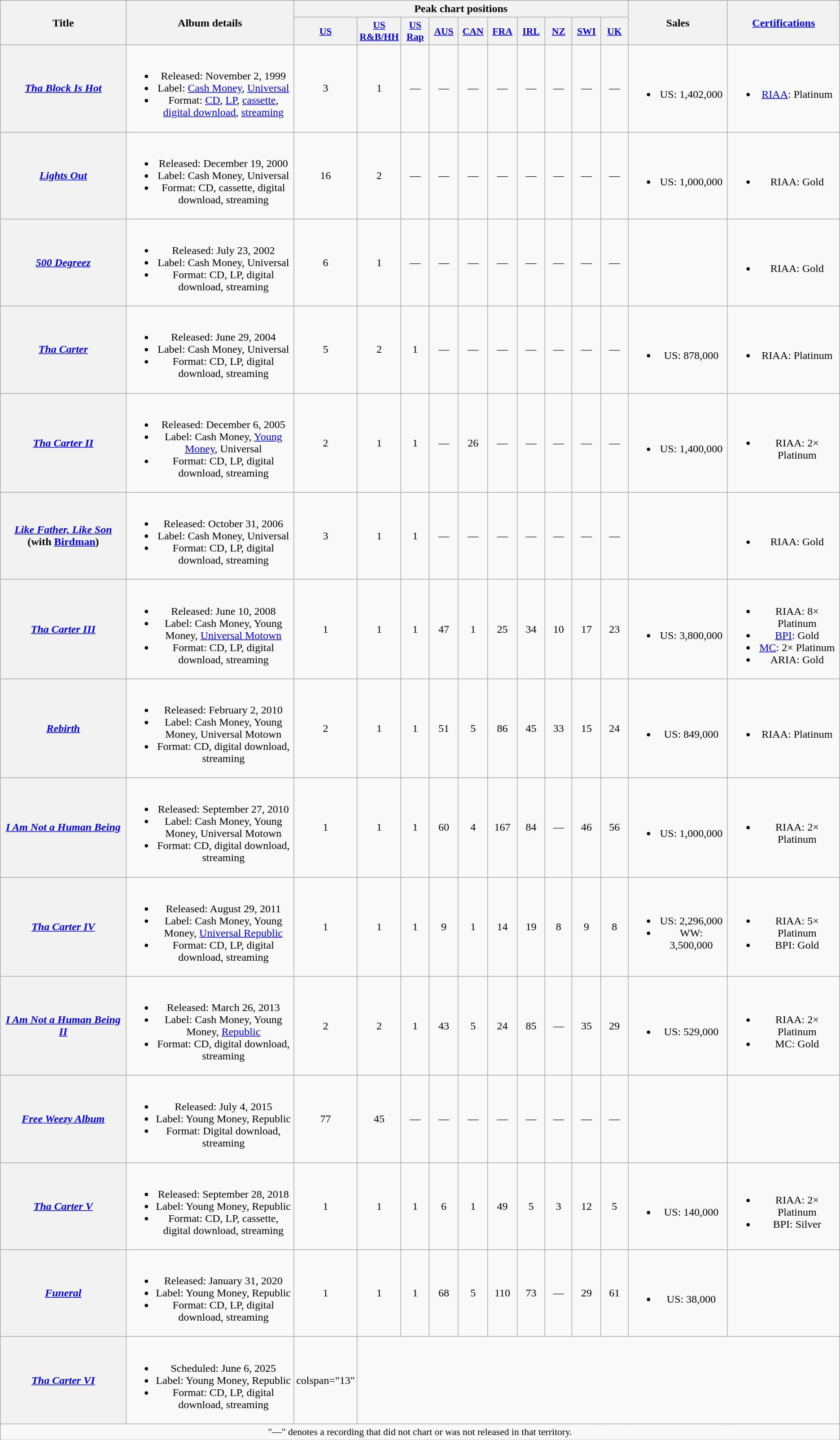<table class="wikitable plainrowheaders" style="text-align:center;">
<tr>
<th scope="col" rowspan="2" style="width:15em;">Title</th>
<th scope="col" rowspan="2" style="width:19.5em;">Album details</th>
<th scope="col" colspan="10">Peak chart positions</th>
<th scope="col" rowspan="2" style="width:10em;">Sales</th>
<th scope="col" rowspan="2" style="width:12em;"><a href='#'>Certifications</a></th>
</tr>
<tr>
<th scope="col" style="width:2.8em;font-size:90%;"><a href='#'>US</a><br></th>
<th scope="col" style="width:2.8em;font-size:90%;"><a href='#'>US<br>R&B/HH</a><br></th>
<th scope="col" style="width:2.8em;font-size:90%;"><a href='#'>US<br>Rap</a><br></th>
<th scope="col" style="width:2.8em;font-size:90%;"><a href='#'>AUS</a><br></th>
<th scope="col" style="width:2.8em;font-size:90%;"><a href='#'>CAN</a><br></th>
<th scope="col" style="width:2.8em;font-size:90%;"><a href='#'>FRA</a><br></th>
<th scope="col" style="width:2.8em;font-size:90%;"><a href='#'>IRL</a><br></th>
<th scope="col" style="width:2.8em;font-size:90%;"><a href='#'>NZ</a><br></th>
<th scope="col" style="width:2.8em;font-size:90%;"><a href='#'>SWI</a><br></th>
<th scope="col" style="width:2.8em;font-size:90%;"><a href='#'>UK</a><br></th>
</tr>
<tr>
<th scope="row"><em><a href='#'>Tha Block Is Hot</a></em></th>
<td><br><ul><li>Released: November 2, 1999</li><li>Label: <a href='#'>Cash Money</a>, <a href='#'>Universal</a></li><li>Format: <a href='#'>CD</a>, <a href='#'>LP</a>, <a href='#'>cassette</a>, <a href='#'>digital download</a>, <a href='#'>streaming</a></li></ul></td>
<td>3</td>
<td>1</td>
<td>—</td>
<td>—</td>
<td>—</td>
<td>—</td>
<td>—</td>
<td>—</td>
<td>—</td>
<td>—</td>
<td><br><ul><li>US: 1,402,000</li></ul></td>
<td><br><ul><li><a href='#'>RIAA</a>: Platinum</li></ul></td>
</tr>
<tr>
<th scope="row"><em><a href='#'>Lights Out</a></em></th>
<td><br><ul><li>Released: December 19, 2000</li><li>Label: Cash Money, Universal</li><li>Format: CD, cassette, digital download, streaming</li></ul></td>
<td>16</td>
<td>2</td>
<td>—</td>
<td>—</td>
<td>—</td>
<td>—</td>
<td>—</td>
<td>—</td>
<td>—</td>
<td>—</td>
<td><br><ul><li>US: 1,000,000</li></ul></td>
<td><br><ul><li>RIAA: Gold</li></ul></td>
</tr>
<tr>
<th scope="row"><em><a href='#'>500 Degreez</a></em></th>
<td><br><ul><li>Released: July 23, 2002</li><li>Label: Cash Money, Universal</li><li>Format: CD, LP, digital download, streaming</li></ul></td>
<td>6</td>
<td>1</td>
<td>—</td>
<td>—</td>
<td>—</td>
<td>—</td>
<td>—</td>
<td>—</td>
<td>—</td>
<td>—</td>
<td></td>
<td><br><ul><li>RIAA: Gold</li></ul></td>
</tr>
<tr>
<th scope="row"><em><a href='#'>Tha Carter</a></em></th>
<td><br><ul><li>Released: June 29, 2004</li><li>Label: Cash Money, Universal</li><li>Format: CD, LP, digital download, streaming</li></ul></td>
<td>5</td>
<td>2</td>
<td>1</td>
<td>—</td>
<td>—</td>
<td>—</td>
<td>—</td>
<td>—</td>
<td>—</td>
<td>—</td>
<td><br><ul><li>US: 878,000</li></ul></td>
<td><br><ul><li>RIAA: Platinum</li></ul></td>
</tr>
<tr>
<th scope="row"><em><a href='#'>Tha Carter II</a></em></th>
<td><br><ul><li>Released: December 6, 2005</li><li>Label: Cash Money, <a href='#'>Young Money</a>, Universal</li><li>Format: CD, LP, digital download, streaming</li></ul></td>
<td>2</td>
<td>1</td>
<td>1</td>
<td>—</td>
<td>26</td>
<td>—</td>
<td>—</td>
<td>—</td>
<td>—</td>
<td>—</td>
<td><br><ul><li>US: 1,400,000</li></ul></td>
<td><br><ul><li>RIAA: 2× Platinum</li></ul></td>
</tr>
<tr>
<th scope="row"><em><a href='#'>Like Father, Like Son</a></em><br><span>(with <a href='#'>Birdman</a>)</span></th>
<td><br><ul><li>Released: October 31, 2006</li><li>Label: Cash Money, Universal</li><li>Format: CD, LP, digital download, streaming</li></ul></td>
<td>3</td>
<td>1</td>
<td>1</td>
<td>—</td>
<td>—</td>
<td>—</td>
<td>—</td>
<td>—</td>
<td>—</td>
<td>—</td>
<td></td>
<td><br><ul><li>RIAA: Gold</li></ul></td>
</tr>
<tr>
<th scope="row"><em><a href='#'>Tha Carter III</a></em></th>
<td><br><ul><li>Released: June 10, 2008</li><li>Label: Cash Money, Young Money, <a href='#'>Universal Motown</a></li><li>Format: CD, LP, digital download, streaming</li></ul></td>
<td>1</td>
<td>1</td>
<td>1</td>
<td>47</td>
<td>1</td>
<td>25</td>
<td>34</td>
<td>10</td>
<td>17</td>
<td>23</td>
<td><br><ul><li>US: 3,800,000</li></ul></td>
<td><br><ul><li>RIAA: 8× Platinum</li><li><a href='#'>BPI</a>: Gold</li><li><a href='#'>MC</a>: 2× Platinum</li><li>ARIA: Gold</li></ul></td>
</tr>
<tr>
<th scope="row"><em><a href='#'>Rebirth</a></em></th>
<td><br><ul><li>Released: February 2, 2010</li><li>Label: Cash Money, Young Money, Universal Motown</li><li>Format: CD, digital download, streaming</li></ul></td>
<td>2</td>
<td>1</td>
<td>1</td>
<td>51</td>
<td>5</td>
<td>86</td>
<td>45</td>
<td>33</td>
<td>15</td>
<td>24</td>
<td><br><ul><li>US: 849,000</li></ul></td>
<td><br><ul><li>RIAA: Platinum</li></ul></td>
</tr>
<tr>
<th scope="row"><em><a href='#'>I Am Not a Human Being</a></em></th>
<td><br><ul><li>Released: September 27, 2010</li><li>Label: Cash Money, Young Money, Universal Motown</li><li>Format: CD, digital download, streaming</li></ul></td>
<td>1</td>
<td>1</td>
<td>1</td>
<td>60</td>
<td>4</td>
<td>167</td>
<td>84</td>
<td>—</td>
<td>46</td>
<td>56</td>
<td><br><ul><li>US: 1,000,000</li></ul></td>
<td><br><ul><li>RIAA: 2× Platinum</li></ul></td>
</tr>
<tr>
<th scope="row"><em><a href='#'>Tha Carter IV</a></em></th>
<td><br><ul><li>Released: August 29, 2011</li><li>Label: Cash Money, Young Money, <a href='#'>Universal Republic</a></li><li>Format: CD, LP, digital download, streaming</li></ul></td>
<td>1</td>
<td>1</td>
<td>1</td>
<td>9</td>
<td>1</td>
<td>14</td>
<td>19</td>
<td>8</td>
<td>9</td>
<td>8</td>
<td><br><ul><li>US: 2,296,000</li><li>WW: 3,500,000</li></ul></td>
<td><br><ul><li>RIAA: 5× Platinum</li><li>BPI: Gold</li></ul></td>
</tr>
<tr>
<th scope="row"><em><a href='#'>I Am Not a Human Being II</a></em></th>
<td><br><ul><li>Released: March 26, 2013</li><li>Label: Cash Money, Young Money, <a href='#'>Republic</a></li><li>Format: CD, digital download, streaming</li></ul></td>
<td>2</td>
<td>2</td>
<td>1</td>
<td>43</td>
<td>5</td>
<td>24</td>
<td>85</td>
<td>—</td>
<td>35</td>
<td>29</td>
<td><br><ul><li>US: 529,000</li></ul></td>
<td><br><ul><li>RIAA: 2× Platinum</li><li>MC: Gold</li></ul></td>
</tr>
<tr>
<th scope="row"><em><a href='#'>Free Weezy Album</a></em></th>
<td><br><ul><li>Released: July 4, 2015</li><li>Label: Young Money, Republic</li><li>Format: Digital download, streaming</li></ul></td>
<td>77</td>
<td>45</td>
<td>—</td>
<td>—</td>
<td>—</td>
<td>—</td>
<td>—</td>
<td>—</td>
<td>—</td>
<td>—</td>
<td></td>
<td></td>
</tr>
<tr>
<th scope="row"><em><a href='#'>Tha Carter V</a></em></th>
<td><br><ul><li>Released: September 28, 2018</li><li>Label: Young Money, Republic</li><li>Format: CD, LP, cassette, digital download, streaming</li></ul></td>
<td>1</td>
<td>1</td>
<td>1</td>
<td>6</td>
<td>1</td>
<td>49</td>
<td>5</td>
<td>3</td>
<td>12</td>
<td>5</td>
<td><br><ul><li>US: 140,000 <br></li></ul></td>
<td><br><ul><li>RIAA: 2× Platinum</li><li>BPI: Silver</li></ul></td>
</tr>
<tr>
<th scope="row"><em><a href='#'>Funeral</a></em></th>
<td><br><ul><li>Released: January 31, 2020</li><li>Label: Young Money, Republic</li><li>Format: CD, LP, digital download, streaming</li></ul></td>
<td>1</td>
<td>1</td>
<td>1</td>
<td>68</td>
<td>5</td>
<td>110</td>
<td>73</td>
<td>—</td>
<td>29</td>
<td>61</td>
<td><br><ul><li>US: 38,000 <br></li></ul></td>
<td></td>
</tr>
<tr>
<th scope="row"><em><a href='#'>Tha Carter VI</a></em></th>
<td><br><ul><li>Scheduled: June 6, 2025</li><li>Label: Young Money, Republic</li><li>Format: CD, LP, digital download, streaming</li></ul></td>
<td>colspan="13" </td>
</tr>
<tr>
<td colspan="15" style="font-size:90%">"—" denotes a recording that did not chart or was not released in that territory.</td>
</tr>
</table>
